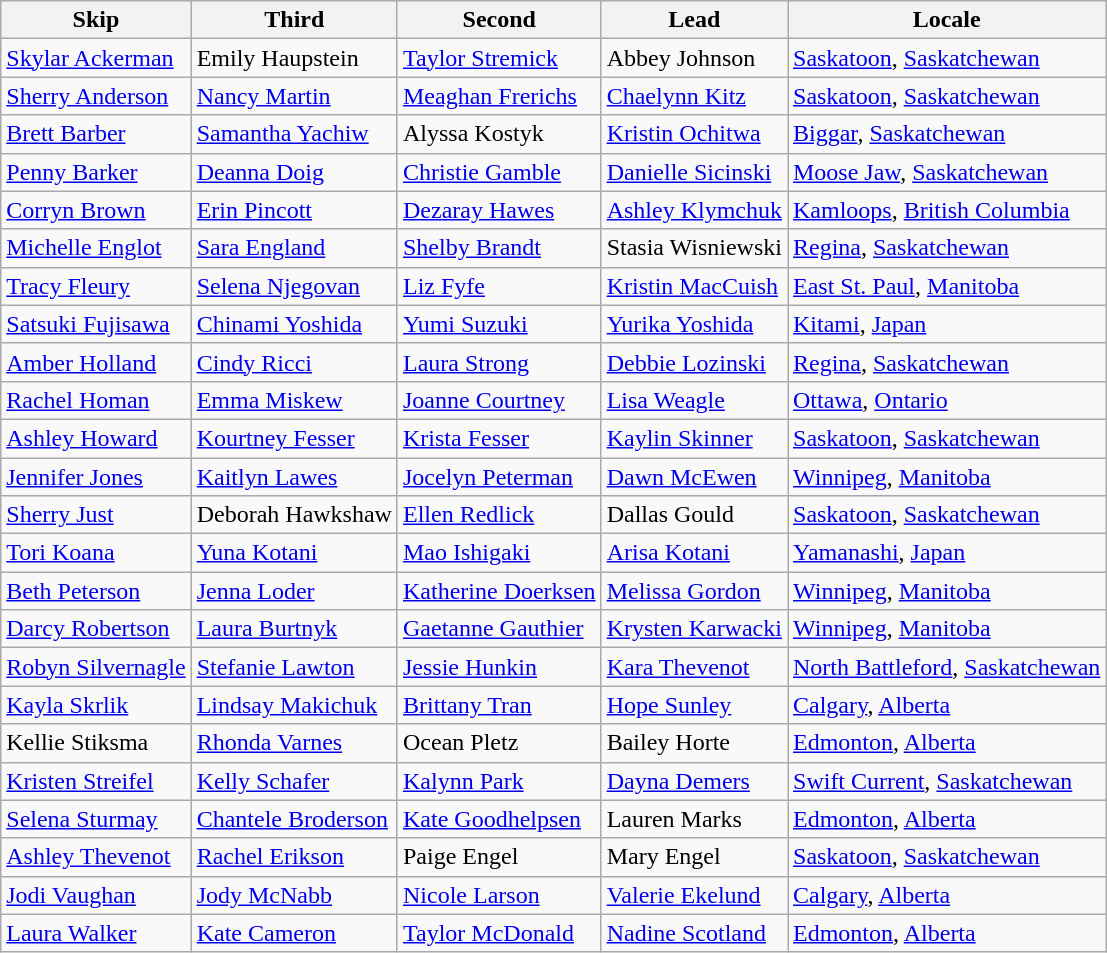<table class=wikitable>
<tr>
<th scope="col">Skip</th>
<th scope="col">Third</th>
<th scope="col">Second</th>
<th scope="col">Lead</th>
<th scope="col">Locale</th>
</tr>
<tr>
<td><a href='#'>Skylar Ackerman</a></td>
<td>Emily Haupstein</td>
<td><a href='#'>Taylor Stremick</a></td>
<td>Abbey Johnson</td>
<td> <a href='#'>Saskatoon</a>, <a href='#'>Saskatchewan</a></td>
</tr>
<tr>
<td><a href='#'>Sherry Anderson</a></td>
<td><a href='#'>Nancy Martin</a></td>
<td><a href='#'>Meaghan Frerichs</a></td>
<td><a href='#'>Chaelynn Kitz</a></td>
<td> <a href='#'>Saskatoon</a>, <a href='#'>Saskatchewan</a></td>
</tr>
<tr>
<td><a href='#'>Brett Barber</a></td>
<td><a href='#'>Samantha Yachiw</a></td>
<td>Alyssa Kostyk</td>
<td><a href='#'>Kristin Ochitwa</a></td>
<td> <a href='#'>Biggar</a>, <a href='#'>Saskatchewan</a></td>
</tr>
<tr>
<td><a href='#'>Penny Barker</a></td>
<td><a href='#'>Deanna Doig</a></td>
<td><a href='#'>Christie Gamble</a></td>
<td><a href='#'>Danielle Sicinski</a></td>
<td> <a href='#'>Moose Jaw</a>, <a href='#'>Saskatchewan</a></td>
</tr>
<tr>
<td><a href='#'>Corryn Brown</a></td>
<td><a href='#'>Erin Pincott</a></td>
<td><a href='#'>Dezaray Hawes</a></td>
<td><a href='#'>Ashley Klymchuk</a></td>
<td> <a href='#'>Kamloops</a>, <a href='#'>British Columbia</a></td>
</tr>
<tr>
<td><a href='#'>Michelle Englot</a></td>
<td><a href='#'>Sara England</a></td>
<td><a href='#'>Shelby Brandt</a></td>
<td>Stasia Wisniewski</td>
<td> <a href='#'>Regina</a>, <a href='#'>Saskatchewan</a></td>
</tr>
<tr>
<td><a href='#'>Tracy Fleury</a></td>
<td><a href='#'>Selena Njegovan</a></td>
<td><a href='#'>Liz Fyfe</a></td>
<td><a href='#'>Kristin MacCuish</a></td>
<td> <a href='#'>East St. Paul</a>, <a href='#'>Manitoba</a></td>
</tr>
<tr>
<td><a href='#'>Satsuki Fujisawa</a></td>
<td><a href='#'>Chinami Yoshida</a></td>
<td><a href='#'>Yumi Suzuki</a></td>
<td><a href='#'>Yurika Yoshida</a></td>
<td> <a href='#'>Kitami</a>, <a href='#'>Japan</a></td>
</tr>
<tr>
<td><a href='#'>Amber Holland</a></td>
<td><a href='#'>Cindy Ricci</a></td>
<td><a href='#'>Laura Strong</a></td>
<td><a href='#'>Debbie Lozinski</a></td>
<td> <a href='#'>Regina</a>, <a href='#'>Saskatchewan</a></td>
</tr>
<tr>
<td><a href='#'>Rachel Homan</a></td>
<td><a href='#'>Emma Miskew</a></td>
<td><a href='#'>Joanne Courtney</a></td>
<td><a href='#'>Lisa Weagle</a></td>
<td> <a href='#'>Ottawa</a>, <a href='#'>Ontario</a></td>
</tr>
<tr>
<td><a href='#'>Ashley Howard</a></td>
<td><a href='#'>Kourtney Fesser</a></td>
<td><a href='#'>Krista Fesser</a></td>
<td><a href='#'>Kaylin Skinner</a></td>
<td> <a href='#'>Saskatoon</a>, <a href='#'>Saskatchewan</a></td>
</tr>
<tr>
<td><a href='#'>Jennifer Jones</a></td>
<td><a href='#'>Kaitlyn Lawes</a></td>
<td><a href='#'>Jocelyn Peterman</a></td>
<td><a href='#'>Dawn McEwen</a></td>
<td> <a href='#'>Winnipeg</a>, <a href='#'>Manitoba</a></td>
</tr>
<tr>
<td><a href='#'>Sherry Just</a></td>
<td>Deborah Hawkshaw</td>
<td><a href='#'>Ellen Redlick</a></td>
<td>Dallas Gould</td>
<td> <a href='#'>Saskatoon</a>, <a href='#'>Saskatchewan</a></td>
</tr>
<tr>
<td><a href='#'>Tori Koana</a></td>
<td><a href='#'>Yuna Kotani</a></td>
<td><a href='#'>Mao Ishigaki</a></td>
<td><a href='#'>Arisa Kotani</a></td>
<td> <a href='#'>Yamanashi</a>, <a href='#'>Japan</a></td>
</tr>
<tr>
<td><a href='#'>Beth Peterson</a></td>
<td><a href='#'>Jenna Loder</a></td>
<td><a href='#'>Katherine Doerksen</a></td>
<td><a href='#'>Melissa Gordon</a></td>
<td> <a href='#'>Winnipeg</a>, <a href='#'>Manitoba</a></td>
</tr>
<tr>
<td><a href='#'>Darcy Robertson</a></td>
<td><a href='#'>Laura Burtnyk</a></td>
<td><a href='#'>Gaetanne Gauthier</a></td>
<td><a href='#'>Krysten Karwacki</a></td>
<td> <a href='#'>Winnipeg</a>, <a href='#'>Manitoba</a></td>
</tr>
<tr>
<td><a href='#'>Robyn Silvernagle</a></td>
<td><a href='#'>Stefanie Lawton</a></td>
<td><a href='#'>Jessie Hunkin</a></td>
<td><a href='#'>Kara Thevenot</a></td>
<td> <a href='#'>North Battleford</a>, <a href='#'>Saskatchewan</a></td>
</tr>
<tr>
<td><a href='#'>Kayla Skrlik</a></td>
<td><a href='#'>Lindsay Makichuk</a></td>
<td><a href='#'>Brittany Tran</a></td>
<td><a href='#'>Hope Sunley</a></td>
<td> <a href='#'>Calgary</a>, <a href='#'>Alberta</a></td>
</tr>
<tr>
<td>Kellie Stiksma</td>
<td><a href='#'>Rhonda Varnes</a></td>
<td>Ocean Pletz</td>
<td>Bailey Horte</td>
<td> <a href='#'>Edmonton</a>, <a href='#'>Alberta</a></td>
</tr>
<tr>
<td><a href='#'>Kristen Streifel</a></td>
<td><a href='#'>Kelly Schafer</a></td>
<td><a href='#'>Kalynn Park</a></td>
<td><a href='#'>Dayna Demers</a></td>
<td> <a href='#'>Swift Current</a>, <a href='#'>Saskatchewan</a></td>
</tr>
<tr>
<td><a href='#'>Selena Sturmay</a></td>
<td><a href='#'>Chantele Broderson</a></td>
<td><a href='#'>Kate Goodhelpsen</a></td>
<td>Lauren Marks</td>
<td> <a href='#'>Edmonton</a>, <a href='#'>Alberta</a></td>
</tr>
<tr>
<td><a href='#'>Ashley Thevenot</a></td>
<td><a href='#'>Rachel Erikson</a></td>
<td>Paige Engel</td>
<td>Mary Engel</td>
<td> <a href='#'>Saskatoon</a>, <a href='#'>Saskatchewan</a></td>
</tr>
<tr>
<td><a href='#'>Jodi Vaughan</a></td>
<td><a href='#'>Jody McNabb</a></td>
<td><a href='#'>Nicole Larson</a></td>
<td><a href='#'>Valerie Ekelund</a></td>
<td> <a href='#'>Calgary</a>, <a href='#'>Alberta</a></td>
</tr>
<tr>
<td><a href='#'>Laura Walker</a></td>
<td><a href='#'>Kate Cameron</a></td>
<td><a href='#'>Taylor McDonald</a></td>
<td><a href='#'>Nadine Scotland</a></td>
<td> <a href='#'>Edmonton</a>, <a href='#'>Alberta</a></td>
</tr>
</table>
